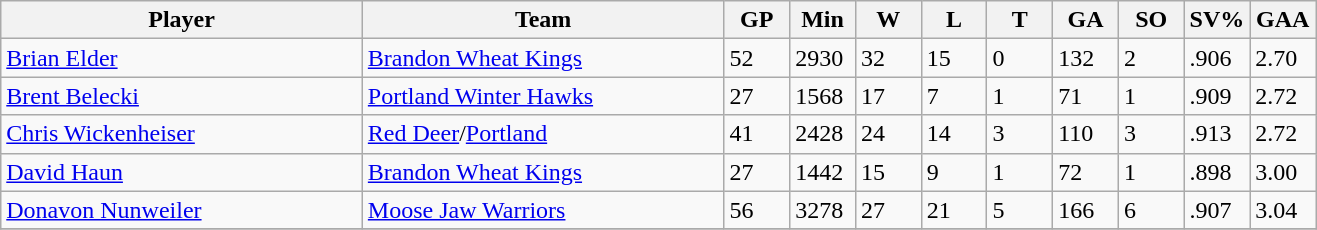<table class="wikitable">
<tr>
<th bgcolor="#DDDDFF" width="27.5%">Player</th>
<th bgcolor="#DDDDFF" width="27.5%">Team</th>
<th bgcolor="#DDDDFF" width="5%">GP</th>
<th bgcolor="#DDDDFF" width="5%">Min</th>
<th bgcolor="#DDDDFF" width="5%">W</th>
<th bgcolor="#DDDDFF" width="5%">L</th>
<th bgcolor="#DDDDFF" width="5%">T</th>
<th bgcolor="#DDDDFF" width="5%">GA</th>
<th bgcolor="#DDDDFF" width="5%">SO</th>
<th bgcolor="#DDDDFF" width="5%">SV%</th>
<th bgcolor="#DDDDFF" width="5%">GAA</th>
</tr>
<tr>
<td><a href='#'>Brian Elder</a></td>
<td><a href='#'>Brandon Wheat Kings</a></td>
<td>52</td>
<td>2930</td>
<td>32</td>
<td>15</td>
<td>0</td>
<td>132</td>
<td>2</td>
<td>.906</td>
<td>2.70</td>
</tr>
<tr>
<td><a href='#'>Brent Belecki</a></td>
<td><a href='#'>Portland Winter Hawks</a></td>
<td>27</td>
<td>1568</td>
<td>17</td>
<td>7</td>
<td>1</td>
<td>71</td>
<td>1</td>
<td>.909</td>
<td>2.72</td>
</tr>
<tr>
<td><a href='#'>Chris Wickenheiser</a></td>
<td><a href='#'>Red Deer</a>/<a href='#'>Portland</a></td>
<td>41</td>
<td>2428</td>
<td>24</td>
<td>14</td>
<td>3</td>
<td>110</td>
<td>3</td>
<td>.913</td>
<td>2.72</td>
</tr>
<tr>
<td><a href='#'>David Haun</a></td>
<td><a href='#'>Brandon Wheat Kings</a></td>
<td>27</td>
<td>1442</td>
<td>15</td>
<td>9</td>
<td>1</td>
<td>72</td>
<td>1</td>
<td>.898</td>
<td>3.00</td>
</tr>
<tr>
<td><a href='#'>Donavon Nunweiler</a></td>
<td><a href='#'>Moose Jaw Warriors</a></td>
<td>56</td>
<td>3278</td>
<td>27</td>
<td>21</td>
<td>5</td>
<td>166</td>
<td>6</td>
<td>.907</td>
<td>3.04</td>
</tr>
<tr>
</tr>
</table>
